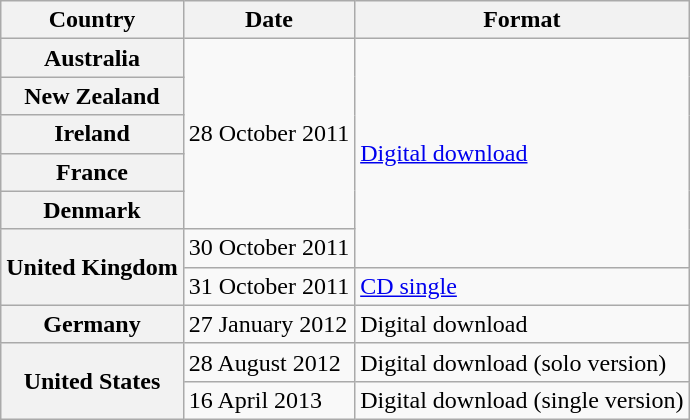<table class="wikitable plainrowheaders">
<tr>
<th scope="col">Country</th>
<th scope="col">Date</th>
<th scope="col">Format</th>
</tr>
<tr>
<th scope="row">Australia</th>
<td rowspan="5">28 October 2011</td>
<td rowspan="6"><a href='#'>Digital download</a></td>
</tr>
<tr>
<th scope="row">New Zealand</th>
</tr>
<tr>
<th scope="row">Ireland</th>
</tr>
<tr>
<th scope="row">France</th>
</tr>
<tr>
<th scope="row">Denmark</th>
</tr>
<tr>
<th scope="row" rowspan="2">United Kingdom</th>
<td>30 October 2011</td>
</tr>
<tr>
<td>31 October 2011</td>
<td><a href='#'>CD single</a></td>
</tr>
<tr>
<th scope="row">Germany</th>
<td>27 January 2012</td>
<td>Digital download</td>
</tr>
<tr>
<th scope="row" rowspan="2">United States</th>
<td>28 August 2012</td>
<td>Digital download (solo version)</td>
</tr>
<tr>
<td>16 April 2013</td>
<td>Digital download (single version)</td>
</tr>
</table>
